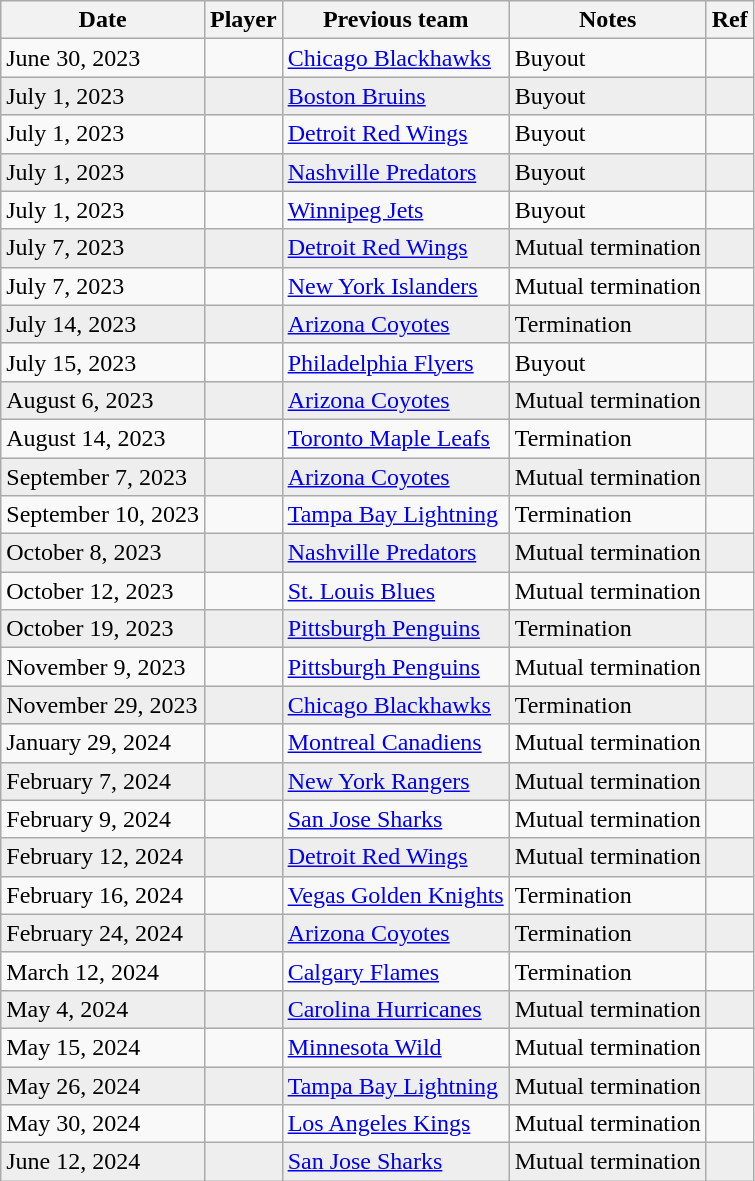<table class="wikitable sortable">
<tr>
<th>Date</th>
<th>Player</th>
<th>Previous team</th>
<th>Notes</th>
<th>Ref</th>
</tr>
<tr>
<td>June 30, 2023</td>
<td></td>
<td><a href='#'>Chicago Blackhawks</a></td>
<td>Buyout</td>
<td></td>
</tr>
<tr bgcolor="eeeeee">
<td>July 1, 2023</td>
<td></td>
<td><a href='#'>Boston Bruins</a></td>
<td>Buyout</td>
<td></td>
</tr>
<tr>
<td>July 1, 2023</td>
<td></td>
<td><a href='#'>Detroit Red Wings</a></td>
<td>Buyout</td>
<td></td>
</tr>
<tr bgcolor="eeeeee">
<td>July 1, 2023</td>
<td></td>
<td><a href='#'>Nashville Predators</a></td>
<td>Buyout</td>
<td></td>
</tr>
<tr>
<td>July 1, 2023</td>
<td></td>
<td><a href='#'>Winnipeg Jets</a></td>
<td>Buyout</td>
<td></td>
</tr>
<tr bgcolor="eeeeee">
<td>July 7, 2023</td>
<td></td>
<td><a href='#'>Detroit Red Wings</a></td>
<td>Mutual termination</td>
<td></td>
</tr>
<tr>
<td>July 7, 2023</td>
<td></td>
<td><a href='#'>New York Islanders</a></td>
<td>Mutual termination</td>
<td></td>
</tr>
<tr bgcolor="eeeeee">
<td>July 14, 2023</td>
<td></td>
<td><a href='#'>Arizona Coyotes</a></td>
<td>Termination</td>
<td></td>
</tr>
<tr>
<td>July 15, 2023</td>
<td></td>
<td><a href='#'>Philadelphia Flyers</a></td>
<td>Buyout</td>
<td></td>
</tr>
<tr bgcolor="eeeeee">
<td>August 6, 2023</td>
<td></td>
<td><a href='#'>Arizona Coyotes</a></td>
<td>Mutual termination</td>
<td></td>
</tr>
<tr>
<td>August 14, 2023</td>
<td></td>
<td><a href='#'>Toronto Maple Leafs</a></td>
<td>Termination</td>
<td></td>
</tr>
<tr bgcolor="eeeeee">
<td>September 7, 2023</td>
<td></td>
<td><a href='#'>Arizona Coyotes</a></td>
<td>Mutual termination</td>
<td></td>
</tr>
<tr>
<td>September 10, 2023</td>
<td></td>
<td><a href='#'>Tampa Bay Lightning</a></td>
<td>Termination</td>
<td></td>
</tr>
<tr bgcolor="eeeeee">
<td>October 8, 2023</td>
<td></td>
<td><a href='#'>Nashville Predators</a></td>
<td>Mutual termination</td>
<td></td>
</tr>
<tr>
<td>October 12, 2023</td>
<td></td>
<td><a href='#'>St. Louis Blues</a></td>
<td>Mutual termination</td>
<td></td>
</tr>
<tr bgcolor="eeeeee">
<td>October 19, 2023</td>
<td></td>
<td><a href='#'>Pittsburgh Penguins</a></td>
<td>Termination</td>
<td></td>
</tr>
<tr>
<td>November 9, 2023</td>
<td></td>
<td><a href='#'>Pittsburgh Penguins</a></td>
<td>Mutual termination</td>
<td></td>
</tr>
<tr bgcolor="eeeeee">
<td>November 29, 2023</td>
<td></td>
<td><a href='#'>Chicago Blackhawks</a></td>
<td>Termination</td>
<td></td>
</tr>
<tr>
<td>January 29, 2024</td>
<td></td>
<td><a href='#'>Montreal Canadiens</a></td>
<td>Mutual termination</td>
<td></td>
</tr>
<tr bgcolor="eeeeee">
<td>February 7, 2024</td>
<td></td>
<td><a href='#'>New York Rangers</a></td>
<td>Mutual termination</td>
<td></td>
</tr>
<tr>
<td>February 9, 2024</td>
<td></td>
<td><a href='#'>San Jose Sharks</a></td>
<td>Mutual termination</td>
<td></td>
</tr>
<tr bgcolor="eeeeee">
<td>February 12, 2024</td>
<td></td>
<td><a href='#'>Detroit Red Wings</a></td>
<td>Mutual termination</td>
<td></td>
</tr>
<tr>
<td>February 16, 2024</td>
<td></td>
<td><a href='#'>Vegas Golden Knights</a></td>
<td>Termination</td>
<td></td>
</tr>
<tr bgcolor="eeeeee">
<td>February 24, 2024</td>
<td></td>
<td><a href='#'>Arizona Coyotes</a></td>
<td>Termination</td>
<td></td>
</tr>
<tr>
<td>March 12, 2024</td>
<td></td>
<td><a href='#'>Calgary Flames</a></td>
<td>Termination</td>
<td></td>
</tr>
<tr bgcolor="eeeeee">
<td>May 4, 2024</td>
<td></td>
<td><a href='#'>Carolina Hurricanes</a></td>
<td>Mutual termination</td>
<td></td>
</tr>
<tr>
<td>May 15, 2024</td>
<td></td>
<td><a href='#'>Minnesota Wild</a></td>
<td>Mutual termination</td>
<td></td>
</tr>
<tr bgcolor="eeeeee">
<td>May 26, 2024</td>
<td></td>
<td><a href='#'>Tampa Bay Lightning</a></td>
<td>Mutual termination</td>
<td></td>
</tr>
<tr>
<td>May 30, 2024</td>
<td></td>
<td><a href='#'>Los Angeles Kings</a></td>
<td>Mutual termination</td>
<td></td>
</tr>
<tr bgcolor="eeeeee">
<td>June 12, 2024</td>
<td></td>
<td><a href='#'>San Jose Sharks</a></td>
<td>Mutual termination</td>
<td></td>
</tr>
</table>
